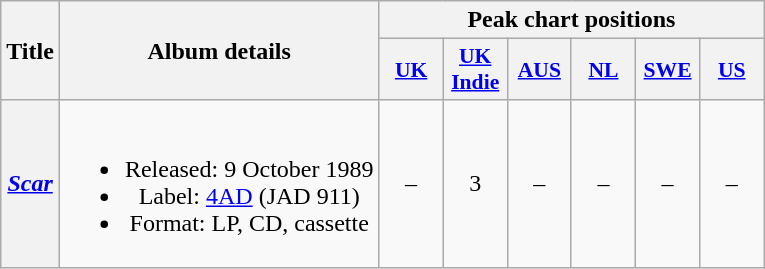<table class="wikitable plainrowheaders" style="text-align:center;">
<tr>
<th rowspan="2">Title</th>
<th rowspan="2">Album details</th>
<th colspan="6">Peak chart positions</th>
</tr>
<tr>
<th scope="col" style="width:2.5em;font-size:90%;"><a href='#'>UK</a><br></th>
<th scope="col" style="width:2.5em;font-size:90%;"><a href='#'>UK<br>Indie</a><br></th>
<th scope="col" style="width:2.5em;font-size:90%;"><a href='#'>AUS</a><br></th>
<th scope="col" style="width:2.5em;font-size:90%;"><a href='#'>NL</a><br></th>
<th scope="col" style="width:2.5em;font-size:90%;"><a href='#'>SWE</a><br></th>
<th scope="col" style="width:2.5em;font-size:90%;"><a href='#'>US</a><br></th>
</tr>
<tr>
<th scope="row"><em><a href='#'>Scar</a></em></th>
<td><br><ul><li>Released: 9 October 1989</li><li>Label: <a href='#'>4AD</a> (JAD 911)</li><li>Format: LP, CD, cassette</li></ul></td>
<td>–</td>
<td>3</td>
<td>–</td>
<td>–</td>
<td>–</td>
<td>–</td>
</tr>
</table>
